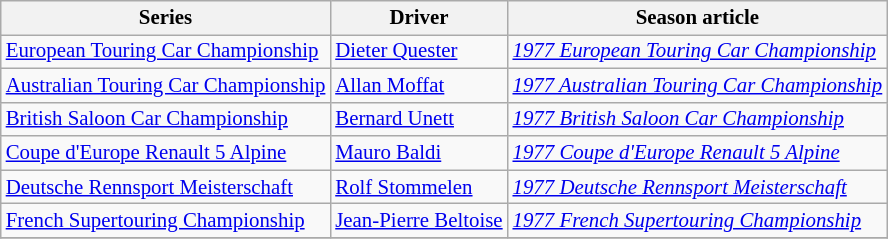<table class="wikitable" style="font-size: 87%;">
<tr>
<th>Series</th>
<th>Driver</th>
<th>Season article</th>
</tr>
<tr>
<td><a href='#'>European Touring Car Championship</a></td>
<td> <a href='#'>Dieter Quester</a></td>
<td><em><a href='#'>1977 European Touring Car Championship</a></em></td>
</tr>
<tr>
<td><a href='#'>Australian Touring Car Championship</a></td>
<td> <a href='#'>Allan Moffat</a></td>
<td><em><a href='#'>1977 Australian Touring Car Championship</a></em></td>
</tr>
<tr>
<td><a href='#'>British Saloon Car Championship</a></td>
<td> <a href='#'>Bernard Unett</a></td>
<td><em><a href='#'>1977 British Saloon Car Championship</a></em></td>
</tr>
<tr>
<td><a href='#'>Coupe d'Europe Renault 5 Alpine</a></td>
<td> <a href='#'>Mauro Baldi</a></td>
<td><em><a href='#'>1977 Coupe d'Europe Renault 5 Alpine</a></em></td>
</tr>
<tr>
<td><a href='#'>Deutsche Rennsport Meisterschaft</a></td>
<td> <a href='#'>Rolf Stommelen</a></td>
<td><em><a href='#'>1977 Deutsche Rennsport Meisterschaft</a></em></td>
</tr>
<tr>
<td><a href='#'>French Supertouring Championship</a></td>
<td> <a href='#'>Jean-Pierre Beltoise</a></td>
<td><em><a href='#'>1977 French Supertouring Championship</a></em></td>
</tr>
<tr>
</tr>
</table>
